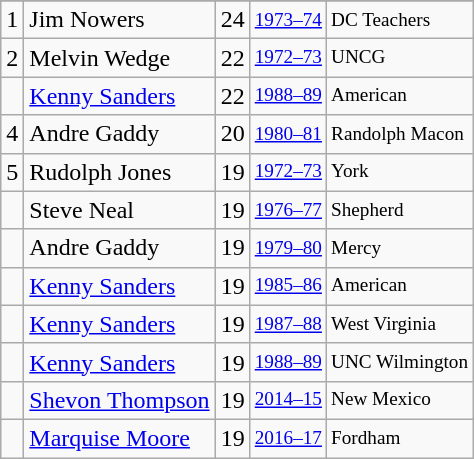<table class="wikitable">
<tr>
</tr>
<tr>
<td>1</td>
<td>Jim Nowers</td>
<td>24</td>
<td style="font-size:80%;"><a href='#'>1973–74</a></td>
<td style="font-size:80%;">DC Teachers</td>
</tr>
<tr>
<td>2</td>
<td>Melvin Wedge</td>
<td>22</td>
<td style="font-size:80%;"><a href='#'>1972–73</a></td>
<td style="font-size:80%;">UNCG</td>
</tr>
<tr>
<td></td>
<td><a href='#'>Kenny Sanders</a></td>
<td>22</td>
<td style="font-size:80%;"><a href='#'>1988–89</a></td>
<td style="font-size:80%;">American</td>
</tr>
<tr>
<td>4</td>
<td>Andre Gaddy</td>
<td>20</td>
<td style="font-size:80%;"><a href='#'>1980–81</a></td>
<td style="font-size:80%;">Randolph Macon</td>
</tr>
<tr>
<td>5</td>
<td>Rudolph Jones</td>
<td>19</td>
<td style="font-size:80%;"><a href='#'>1972–73</a></td>
<td style="font-size:80%;">York</td>
</tr>
<tr>
<td></td>
<td>Steve Neal</td>
<td>19</td>
<td style="font-size:80%;"><a href='#'>1976–77</a></td>
<td style="font-size:80%;">Shepherd</td>
</tr>
<tr>
<td></td>
<td>Andre Gaddy</td>
<td>19</td>
<td style="font-size:80%;"><a href='#'>1979–80</a></td>
<td style="font-size:80%;">Mercy</td>
</tr>
<tr>
<td></td>
<td><a href='#'>Kenny Sanders</a></td>
<td>19</td>
<td style="font-size:80%;"><a href='#'>1985–86</a></td>
<td style="font-size:80%;">American</td>
</tr>
<tr>
<td></td>
<td><a href='#'>Kenny Sanders</a></td>
<td>19</td>
<td style="font-size:80%;"><a href='#'>1987–88</a></td>
<td style="font-size:80%;">West Virginia</td>
</tr>
<tr>
<td></td>
<td><a href='#'>Kenny Sanders</a></td>
<td>19</td>
<td style="font-size:80%;"><a href='#'>1988–89</a></td>
<td style="font-size:80%;">UNC Wilmington</td>
</tr>
<tr>
<td></td>
<td><a href='#'>Shevon Thompson</a></td>
<td>19</td>
<td style="font-size:80%;"><a href='#'>2014–15</a></td>
<td style="font-size:80%;">New Mexico</td>
</tr>
<tr>
<td></td>
<td><a href='#'>Marquise Moore</a></td>
<td>19</td>
<td style="font-size:80%;"><a href='#'>2016–17</a></td>
<td style="font-size:80%;">Fordham</td>
</tr>
</table>
